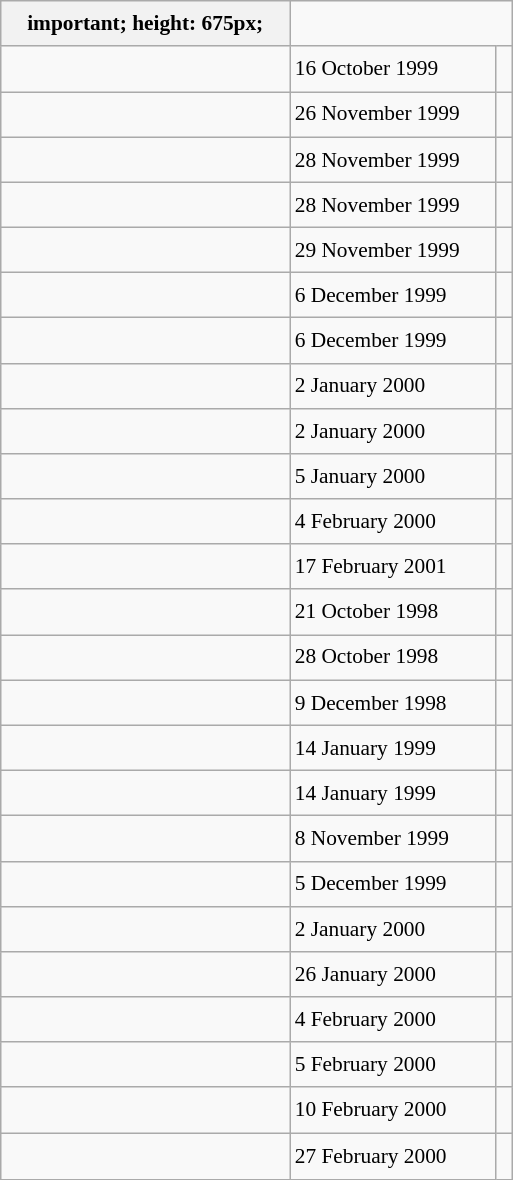<table class="wikitable" style="font-size: 89%; float: left; width: 24em; margin-right: 1em; line-height: 1.65em">
<tr>
<th>important; height: 675px;</th>
</tr>
<tr>
<td></td>
<td>16 October 1999</td>
<td><small></small></td>
</tr>
<tr>
<td></td>
<td>26 November 1999</td>
<td><small></small></td>
</tr>
<tr>
<td></td>
<td>28 November 1999</td>
<td><small></small></td>
</tr>
<tr>
<td></td>
<td>28 November 1999</td>
<td><small></small></td>
</tr>
<tr>
<td></td>
<td>29 November 1999</td>
<td><small></small></td>
</tr>
<tr>
<td></td>
<td>6 December 1999</td>
<td><small></small></td>
</tr>
<tr>
<td></td>
<td>6 December 1999</td>
<td><small></small></td>
</tr>
<tr>
<td></td>
<td>2 January 2000</td>
<td><small></small></td>
</tr>
<tr>
<td></td>
<td>2 January 2000</td>
<td><small></small></td>
</tr>
<tr>
<td></td>
<td>5 January 2000</td>
<td><small></small></td>
</tr>
<tr>
<td></td>
<td>4 February 2000</td>
<td><small></small></td>
</tr>
<tr>
<td></td>
<td>17 February 2001</td>
<td><small></small></td>
</tr>
<tr>
<td></td>
<td>21 October 1998</td>
<td><small></small></td>
</tr>
<tr>
<td></td>
<td>28 October 1998</td>
<td><small></small></td>
</tr>
<tr>
<td></td>
<td>9 December 1998</td>
<td><small></small></td>
</tr>
<tr>
<td></td>
<td>14 January 1999</td>
<td><small></small></td>
</tr>
<tr>
<td></td>
<td>14 January 1999</td>
<td><small></small></td>
</tr>
<tr>
<td></td>
<td>8 November 1999</td>
<td><small></small></td>
</tr>
<tr>
<td></td>
<td>5 December 1999</td>
<td><small></small></td>
</tr>
<tr>
<td></td>
<td>2 January 2000</td>
<td><small></small></td>
</tr>
<tr>
<td></td>
<td>26 January 2000</td>
<td><small></small></td>
</tr>
<tr>
<td></td>
<td>4 February 2000</td>
<td><small></small></td>
</tr>
<tr>
<td></td>
<td>5 February 2000</td>
<td><small></small></td>
</tr>
<tr>
<td></td>
<td>10 February 2000</td>
<td><small></small></td>
</tr>
<tr>
<td></td>
<td>27 February 2000</td>
<td><small></small> </td>
</tr>
</table>
